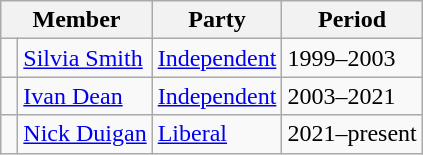<table class="wikitable">
<tr>
<th colspan="2">Member</th>
<th>Party</th>
<th>Period</th>
</tr>
<tr>
<td> </td>
<td><a href='#'>Silvia Smith</a></td>
<td><a href='#'>Independent</a></td>
<td>1999–2003</td>
</tr>
<tr>
<td> </td>
<td><a href='#'>Ivan Dean</a></td>
<td><a href='#'>Independent</a></td>
<td>2003–2021</td>
</tr>
<tr>
<td> </td>
<td><a href='#'>Nick Duigan</a></td>
<td><a href='#'>Liberal</a></td>
<td>2021–present</td>
</tr>
</table>
